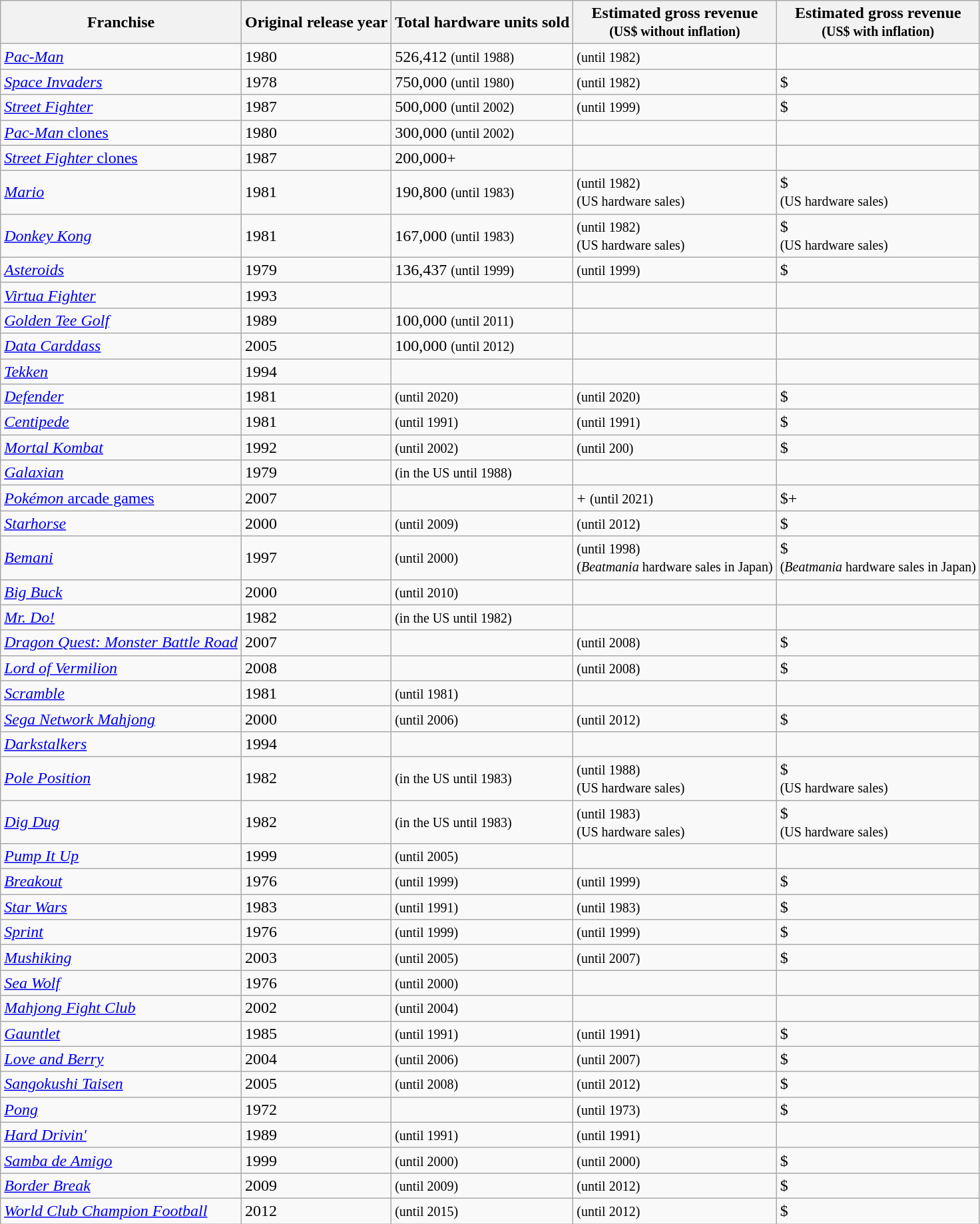<table class="wikitable sortable">
<tr>
<th>Franchise</th>
<th>Original release year</th>
<th>Total hardware units sold</th>
<th>Estimated gross revenue <br> <small>(US$ without inflation)</small></th>
<th>Estimated gross revenue <br> <small>(US$ with  inflation)</small></th>
</tr>
<tr>
<td><em><a href='#'>Pac-Man</a></em></td>
<td>1980</td>
<td>526,412 <small>(until 1988)</small></td>
<td> <small>(until 1982)</small></td>
<td></td>
</tr>
<tr>
<td><em><a href='#'>Space Invaders</a></em></td>
<td>1978</td>
<td>750,000 <small>(until 1980)</small></td>
<td> <small>(until 1982)</small></td>
<td>$</td>
</tr>
<tr>
<td><em><a href='#'>Street Fighter</a></em></td>
<td>1987</td>
<td>500,000 <small>(until 2002)</small></td>
<td> <small>(until 1999)</small></td>
<td>$</td>
</tr>
<tr>
<td><a href='#'><em>Pac-Man</em> clones</a></td>
<td>1980</td>
<td>300,000 <small>(until 2002)</small></td>
<td></td>
<td></td>
</tr>
<tr>
<td><a href='#'><em>Street Fighter</em> clones</a></td>
<td>1987</td>
<td>200,000+</td>
<td></td>
<td></td>
</tr>
<tr>
<td><em><a href='#'>Mario</a></em></td>
<td>1981</td>
<td>190,800 <small>(until 1983)</small></td>
<td> <small>(until 1982)</small> <br> <small>(US hardware sales)</small></td>
<td>$ <br> <small>(US hardware sales)</small></td>
</tr>
<tr>
<td><em><a href='#'>Donkey Kong</a></em></td>
<td>1981</td>
<td>167,000 <small>(until 1983)</small></td>
<td> <small>(until 1982)</small> <br> <small>(US hardware sales)</small></td>
<td>$ <br> <small>(US hardware sales)</small></td>
</tr>
<tr>
<td><em><a href='#'>Asteroids</a></em></td>
<td>1979</td>
<td>136,437 <small>(until 1999)</small></td>
<td> <small>(until 1999)</small></td>
<td>$</td>
</tr>
<tr>
<td><em><a href='#'>Virtua Fighter</a></em></td>
<td>1993</td>
<td></td>
<td></td>
<td></td>
</tr>
<tr>
<td><em><a href='#'>Golden Tee Golf</a></em></td>
<td>1989</td>
<td>100,000 <small>(until 2011)</small></td>
<td></td>
<td></td>
</tr>
<tr>
<td><em><a href='#'>Data Carddass</a></em></td>
<td>2005</td>
<td>100,000 <small>(until 2012)</small></td>
<td></td>
<td></td>
</tr>
<tr>
<td><em><a href='#'>Tekken</a></em></td>
<td>1994</td>
<td></td>
<td></td>
<td></td>
</tr>
<tr>
<td><em><a href='#'>Defender</a></em></td>
<td>1981</td>
<td> <small>(until 2020)</small></td>
<td> <small>(until 2020)</small></td>
<td>$</td>
</tr>
<tr>
<td><em><a href='#'>Centipede</a></em></td>
<td>1981</td>
<td> <small>(until 1991)</small></td>
<td> <small>(until 1991)</small></td>
<td>$</td>
</tr>
<tr>
<td><em><a href='#'>Mortal Kombat</a></em></td>
<td>1992</td>
<td> <small>(until 2002)</small></td>
<td> <small>(until 200)</small></td>
<td>$</td>
</tr>
<tr>
<td><em><a href='#'>Galaxian</a></em></td>
<td>1979</td>
<td> <small>(in the US until 1988)</small></td>
<td></td>
<td></td>
</tr>
<tr>
<td><a href='#'><em>Pokémon</em> arcade games</a></td>
<td>2007</td>
<td></td>
<td>+ <small>(until 2021)</small></td>
<td>$+</td>
</tr>
<tr>
<td><em><a href='#'>Starhorse</a></em></td>
<td>2000</td>
<td> <small>(until 2009)</small></td>
<td> <small>(until 2012)</small></td>
<td>$</td>
</tr>
<tr>
<td><em><a href='#'>Bemani</a></em></td>
<td>1997</td>
<td> <small>(until 2000)</small></td>
<td> <small>(until 1998)</small> <br> <small>(<em>Beatmania</em> hardware sales in Japan)</small></td>
<td>$ <br> <small>(<em>Beatmania</em> hardware sales in Japan)</small></td>
</tr>
<tr>
<td><em><a href='#'>Big Buck</a></em></td>
<td>2000</td>
<td> <small>(until 2010)</small></td>
<td></td>
<td></td>
</tr>
<tr>
<td><em><a href='#'>Mr. Do!</a></em></td>
<td>1982</td>
<td> <small>(in the US until 1982)</small></td>
<td></td>
<td></td>
</tr>
<tr>
<td><em><a href='#'>Dragon Quest: Monster Battle Road</a></em></td>
<td>2007</td>
<td></td>
<td> <small>(until 2008)</small></td>
<td>$</td>
</tr>
<tr>
<td><em><a href='#'>Lord of Vermilion</a></em></td>
<td>2008</td>
<td></td>
<td> <small>(until 2008)</small></td>
<td>$</td>
</tr>
<tr>
<td><em><a href='#'>Scramble</a></em></td>
<td>1981</td>
<td> <small>(until 1981)</small></td>
<td></td>
<td></td>
</tr>
<tr>
<td><em><a href='#'>Sega Network Mahjong</a></em></td>
<td>2000</td>
<td> <small>(until 2006)</small></td>
<td> <small>(until 2012)</small></td>
<td>$</td>
</tr>
<tr>
<td><em><a href='#'>Darkstalkers</a></em></td>
<td>1994</td>
<td></td>
<td></td>
<td></td>
</tr>
<tr>
<td><em><a href='#'>Pole Position</a></em></td>
<td>1982</td>
<td> <small>(in the US until 1983)</small></td>
<td> <small>(until 1988)</small> <br> <small>(US hardware sales)</small></td>
<td>$ <br> <small>(US hardware sales)</small></td>
</tr>
<tr>
<td><em><a href='#'>Dig Dug</a></em></td>
<td>1982</td>
<td> <small>(in the US until 1983)</small></td>
<td> <small>(until 1983)</small> <br> <small>(US hardware sales)</small></td>
<td>$ <br> <small>(US hardware sales)</small></td>
</tr>
<tr>
<td><em><a href='#'>Pump It Up</a></em></td>
<td>1999</td>
<td> <small>(until 2005)</small></td>
<td></td>
<td></td>
</tr>
<tr>
<td><em><a href='#'>Breakout</a></em></td>
<td>1976</td>
<td> <small>(until 1999)</small></td>
<td> <small>(until 1999)</small></td>
<td>$</td>
</tr>
<tr>
<td><em><a href='#'>Star Wars</a></em></td>
<td>1983</td>
<td> <small>(until 1991)</small></td>
<td> <small>(until 1983)</small></td>
<td>$</td>
</tr>
<tr>
<td><em><a href='#'>Sprint</a></em></td>
<td>1976</td>
<td> <small>(until 1999)</small></td>
<td> <small>(until 1999)</small></td>
<td>$</td>
</tr>
<tr>
<td><em><a href='#'>Mushiking</a></em></td>
<td>2003</td>
<td> <small>(until 2005)</small></td>
<td> <small>(until 2007)</small></td>
<td>$</td>
</tr>
<tr>
<td><em><a href='#'>Sea Wolf</a></em></td>
<td>1976</td>
<td> <small>(until 2000)</small></td>
<td></td>
<td></td>
</tr>
<tr>
<td><em><a href='#'>Mahjong Fight Club</a></em></td>
<td>2002</td>
<td> <small>(until 2004)</small></td>
<td></td>
<td></td>
</tr>
<tr>
<td><em><a href='#'>Gauntlet</a></em></td>
<td>1985</td>
<td> <small>(until 1991)</small></td>
<td> <small>(until 1991)</small></td>
<td>$</td>
</tr>
<tr>
<td><em><a href='#'>Love and Berry</a></em></td>
<td>2004</td>
<td> <small>(until 2006)</small></td>
<td> <small>(until 2007)</small></td>
<td>$</td>
</tr>
<tr>
<td><em><a href='#'>Sangokushi Taisen</a></em></td>
<td>2005</td>
<td> <small>(until 2008)</small></td>
<td> <small>(until 2012)</small></td>
<td>$</td>
</tr>
<tr>
<td><em><a href='#'>Pong</a></em></td>
<td>1972</td>
<td></td>
<td> <small>(until 1973)</small></td>
<td>$</td>
</tr>
<tr>
<td><em><a href='#'>Hard Drivin'</a></em></td>
<td>1989</td>
<td> <small>(until 1991)</small></td>
<td> <small>(until 1991)</small></td>
<td></td>
</tr>
<tr>
<td><em><a href='#'>Samba de Amigo</a></em></td>
<td>1999</td>
<td> <small>(until 2000)</small></td>
<td> <small>(until 2000)</small></td>
<td>$</td>
</tr>
<tr>
<td><em><a href='#'>Border Break</a></em></td>
<td>2009</td>
<td> <small>(until 2009)</small></td>
<td> <small>(until 2012)</small></td>
<td>$</td>
</tr>
<tr>
<td><em><a href='#'>World Club Champion Football</a></em></td>
<td>2012</td>
<td> <small>(until 2015)</small></td>
<td> <small>(until 2012)</small></td>
<td>$</td>
</tr>
</table>
